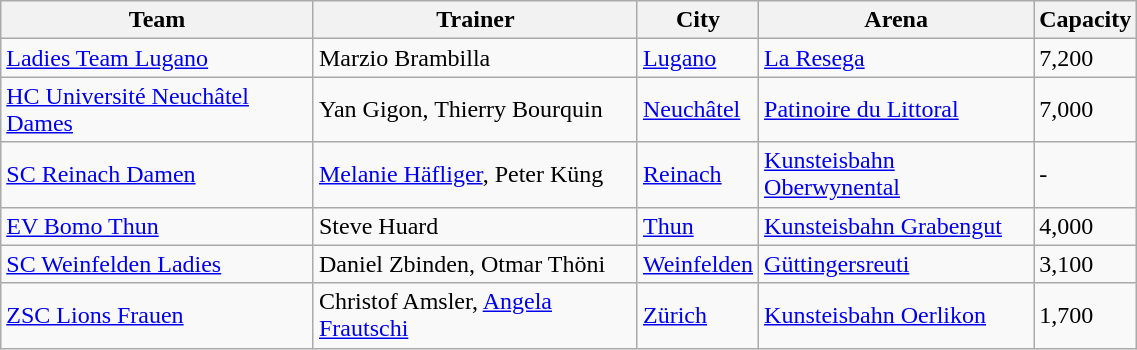<table class="wikitable" style="text-align:left" width=60%>
<tr>
<th>Team</th>
<th>Trainer</th>
<th>City</th>
<th>Arena</th>
<th>Capacity</th>
</tr>
<tr>
<td><a href='#'>Ladies Team Lugano</a></td>
<td>Marzio Brambilla</td>
<td><a href='#'>Lugano</a></td>
<td><a href='#'>La Resega</a></td>
<td>7,200</td>
</tr>
<tr>
<td><a href='#'>HC Université Neuchâtel Dames</a></td>
<td>Yan Gigon, Thierry Bourquin</td>
<td><a href='#'>Neuchâtel</a></td>
<td><a href='#'>Patinoire du Littoral</a></td>
<td>7,000</td>
</tr>
<tr>
<td><a href='#'>SC Reinach Damen</a></td>
<td><a href='#'>Melanie Häfliger</a>, Peter Küng</td>
<td><a href='#'>Reinach</a></td>
<td><a href='#'>Kunsteisbahn Oberwynental</a></td>
<td>-</td>
</tr>
<tr>
<td><a href='#'>EV Bomo Thun</a></td>
<td>Steve Huard</td>
<td><a href='#'>Thun</a></td>
<td><a href='#'>Kunsteisbahn Grabengut</a></td>
<td>4,000</td>
</tr>
<tr>
<td><a href='#'>SC Weinfelden Ladies</a></td>
<td>Daniel Zbinden, Otmar Thöni</td>
<td><a href='#'>Weinfelden</a></td>
<td><a href='#'>Güttingersreuti</a></td>
<td>3,100</td>
</tr>
<tr>
<td><a href='#'>ZSC Lions Frauen</a></td>
<td>Christof Amsler, <a href='#'>Angela Frautschi</a></td>
<td><a href='#'>Zürich</a></td>
<td><a href='#'>Kunsteisbahn Oerlikon</a></td>
<td>1,700</td>
</tr>
</table>
